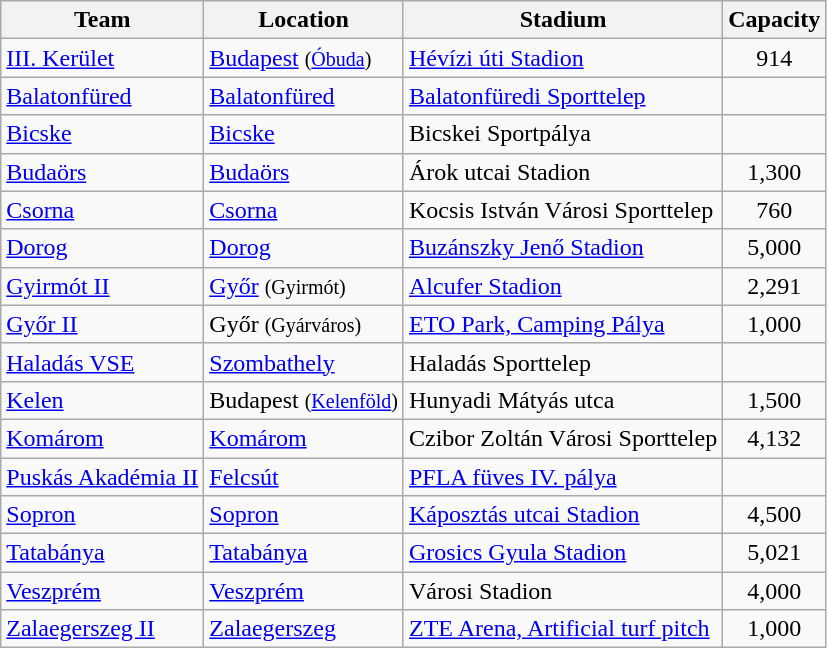<table class="wikitable sortable">
<tr>
<th>Team</th>
<th>Location</th>
<th>Stadium</th>
<th>Capacity</th>
</tr>
<tr>
<td><a href='#'>III. Kerület</a></td>
<td><a href='#'>Budapest</a> <small>(<a href='#'>Óbuda</a>)</small></td>
<td><a href='#'>Hévízi úti Stadion</a></td>
<td align="center">914</td>
</tr>
<tr>
<td><a href='#'>Balatonfüred</a></td>
<td><a href='#'>Balatonfüred</a></td>
<td><a href='#'>Balatonfüredi Sporttelep</a></td>
<td align="center"></td>
</tr>
<tr>
<td><a href='#'>Bicske</a></td>
<td><a href='#'>Bicske</a></td>
<td>Bicskei Sportpálya</td>
<td align="center"></td>
</tr>
<tr>
<td><a href='#'>Budaörs</a></td>
<td><a href='#'>Budaörs</a></td>
<td>Árok utcai Stadion</td>
<td align="center">1,300</td>
</tr>
<tr>
<td><a href='#'>Csorna</a></td>
<td><a href='#'>Csorna</a></td>
<td>Kocsis István Városi Sporttelep</td>
<td align="center">760</td>
</tr>
<tr>
<td><a href='#'>Dorog</a></td>
<td><a href='#'>Dorog</a></td>
<td><a href='#'>Buzánszky Jenő Stadion</a></td>
<td align="center">5,000</td>
</tr>
<tr>
<td><a href='#'>Gyirmót II</a></td>
<td><a href='#'>Győr</a> <small>(Gyirmót)</small></td>
<td><a href='#'>Alcufer Stadion</a></td>
<td align="center">2,291</td>
</tr>
<tr>
<td><a href='#'>Győr II</a></td>
<td>Győr <small>(Gyárváros)</small></td>
<td><a href='#'>ETO Park, Camping Pálya</a></td>
<td align="center">1,000</td>
</tr>
<tr>
<td><a href='#'>Haladás VSE</a></td>
<td><a href='#'>Szombathely</a></td>
<td>Haladás Sporttelep</td>
<td align="center"></td>
</tr>
<tr>
<td><a href='#'>Kelen</a></td>
<td>Budapest <small>(<a href='#'>Kelenföld</a>)</small></td>
<td>Hunyadi Mátyás utca</td>
<td align="center">1,500</td>
</tr>
<tr>
<td><a href='#'>Komárom</a></td>
<td><a href='#'>Komárom</a></td>
<td>Czibor Zoltán Városi Sporttelep</td>
<td align="center">4,132</td>
</tr>
<tr>
<td><a href='#'>Puskás Akadémia II</a></td>
<td><a href='#'>Felcsút</a></td>
<td><a href='#'>PFLA füves IV. pálya</a></td>
<td align="center"></td>
</tr>
<tr>
<td><a href='#'>Sopron</a></td>
<td><a href='#'>Sopron</a></td>
<td><a href='#'>Káposztás utcai Stadion</a></td>
<td align="center">4,500</td>
</tr>
<tr>
<td><a href='#'>Tatabánya</a></td>
<td><a href='#'>Tatabánya</a></td>
<td><a href='#'>Grosics Gyula Stadion</a></td>
<td align="center">5,021</td>
</tr>
<tr>
<td><a href='#'>Veszprém</a></td>
<td><a href='#'>Veszprém</a></td>
<td>Városi Stadion</td>
<td align="center">4,000</td>
</tr>
<tr>
<td><a href='#'>Zalaegerszeg II</a></td>
<td><a href='#'>Zalaegerszeg</a></td>
<td><a href='#'>ZTE Arena, Artificial turf pitch</a></td>
<td align="center">1,000</td>
</tr>
</table>
